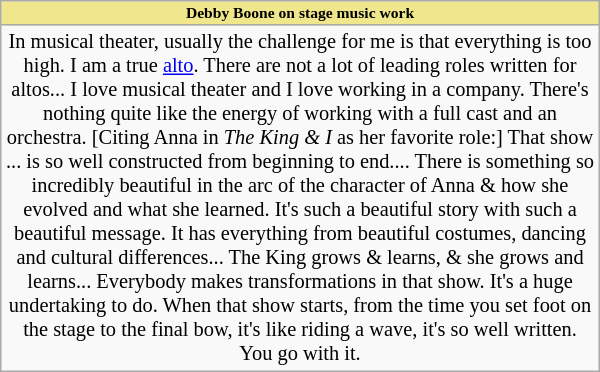<table class="wikitable floatright" style="text-align: center; width: 400px">
<tr>
<th style="background: #F0E68C; font-size: 65%"><strong>Debby Boone on stage music work</strong></th>
</tr>
<tr>
<td style="font-size: 85%">In musical theater, usually the challenge for me is that everything is too high. I am a true <a href='#'>alto</a>. There are not a lot of leading roles written for altos... I love musical theater and I love working in a company. There's nothing quite like the energy of working with a full cast and an orchestra. [Citing Anna in <em>The King & I</em> as her favorite role:] That show ... is so well constructed from beginning to end....  There is something so incredibly beautiful in the arc of the character of Anna & how she evolved and what she learned. It's such a beautiful story with such a beautiful message. It has everything from beautiful costumes, dancing and cultural differences... The King grows & learns, & she grows and learns... Everybody makes transformations in that show. It's a huge undertaking to do. When that show starts, from the time you set foot on the stage to the final bow, it's like riding a wave, it's so well written. You go with it.</td>
</tr>
</table>
